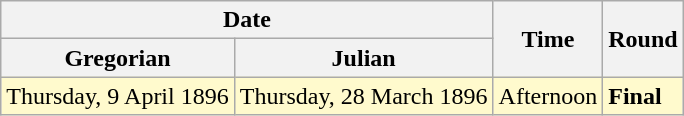<table class="wikitable">
<tr>
<th colspan=2>Date</th>
<th rowspan=2>Time</th>
<th rowspan=2>Round</th>
</tr>
<tr>
<th>Gregorian</th>
<th>Julian</th>
</tr>
<tr style=background:lemonchiffon>
<td>Thursday, 9 April 1896</td>
<td>Thursday, 28 March 1896</td>
<td>Afternoon</td>
<td><strong>Final</strong></td>
</tr>
</table>
